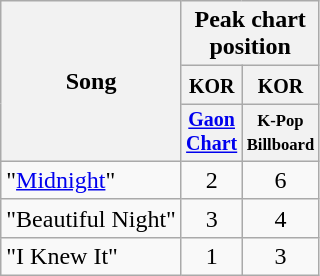<table class="wikitable sortable" style="text-align:center;">
<tr>
<th rowspan="3">Song</th>
<th colspan="9">Peak chart position</th>
</tr>
<tr>
<th colspan="1" width="30"><small>KOR</small></th>
<th colspan="1" width="30"><small>KOR</small></th>
</tr>
<tr style="font-size:smaller;">
<th><a href='#'>Gaon Chart</a></th>
<th width="30"><small>K-Pop Billboard</small></th>
</tr>
<tr>
<td align="left">"<a href='#'>Midnight</a>"</td>
<td>2</td>
<td>6</td>
</tr>
<tr>
<td align="left">"Beautiful Night"</td>
<td>3</td>
<td>4</td>
</tr>
<tr>
<td align="left">"I Knew It"</td>
<td>1</td>
<td>3</td>
</tr>
</table>
